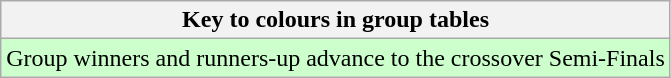<table class="wikitable">
<tr>
<th>Key to colours in group tables</th>
</tr>
<tr bgcolor=#ccffcc>
<td>Group winners and runners-up advance to the crossover Semi-Finals</td>
</tr>
</table>
